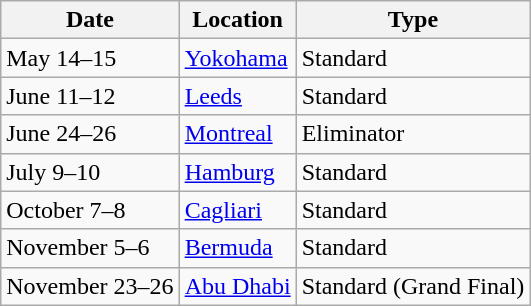<table class="wikitable" style="display:inline-table;">
<tr>
<th>Date</th>
<th>Location</th>
<th>Type</th>
</tr>
<tr>
<td>May 14–15</td>
<td> <a href='#'>Yokohama</a></td>
<td>Standard</td>
</tr>
<tr>
<td>June 11–12</td>
<td> <a href='#'>Leeds</a></td>
<td>Standard</td>
</tr>
<tr>
<td>June 24–26</td>
<td> <a href='#'>Montreal</a></td>
<td>Eliminator </td>
</tr>
<tr>
<td>July 9–10</td>
<td> <a href='#'>Hamburg</a></td>
<td>Standard</td>
</tr>
<tr>
<td>October 7–8</td>
<td> <a href='#'>Cagliari</a></td>
<td>Standard</td>
</tr>
<tr>
<td>November 5–6</td>
<td> <a href='#'>Bermuda</a></td>
<td>Standard</td>
</tr>
<tr>
<td>November 23–26</td>
<td> <a href='#'>Abu Dhabi</a></td>
<td>Standard (Grand Final)</td>
</tr>
</table>
